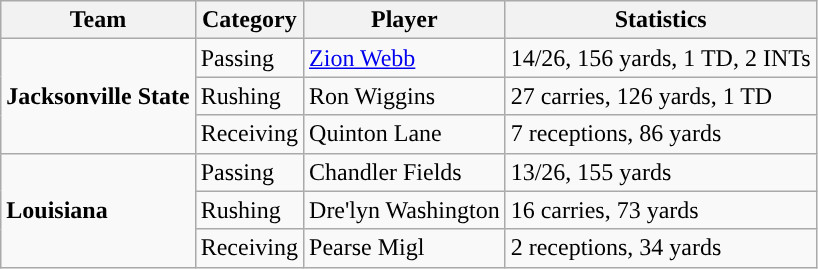<table class="wikitable" style="float: left;">
<tr>
<th>Team</th>
<th>Category</th>
<th>Player</th>
<th>Statistics</th>
</tr>
<tr>
<td rowspan=3><strong>Jacksonville State</strong></td>
<td>Passing</td>
<td><a href='#'>Zion Webb</a></td>
<td>14/26, 156 yards, 1 TD, 2 INTs</td>
</tr>
<tr>
<td>Rushing</td>
<td>Ron Wiggins</td>
<td>27 carries, 126 yards, 1 TD</td>
</tr>
<tr>
<td>Receiving</td>
<td>Quinton Lane</td>
<td>7 receptions, 86 yards</td>
</tr>
<tr>
<td rowspan=3><strong>Louisiana</strong></td>
<td>Passing</td>
<td>Chandler Fields</td>
<td>13/26, 155 yards</td>
</tr>
<tr>
<td>Rushing</td>
<td>Dre'lyn Washington</td>
<td>16 carries, 73 yards</td>
</tr>
<tr>
<td>Receiving</td>
<td>Pearse Migl</td>
<td>2 receptions, 34 yards</td>
</tr>
</table>
